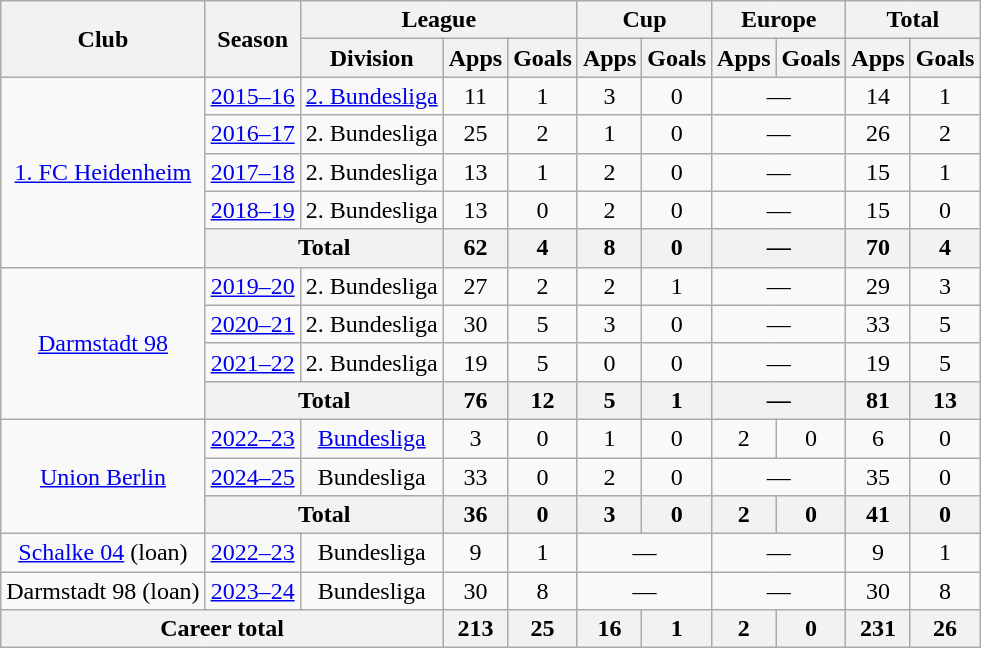<table class="wikitable nowrap" style="text-align:center">
<tr>
<th rowspan="2">Club</th>
<th rowspan="2">Season</th>
<th colspan="3">League</th>
<th colspan="2">Cup</th>
<th colspan="2">Europe</th>
<th colspan="2">Total</th>
</tr>
<tr>
<th>Division</th>
<th>Apps</th>
<th>Goals</th>
<th>Apps</th>
<th>Goals</th>
<th>Apps</th>
<th>Goals</th>
<th>Apps</th>
<th>Goals</th>
</tr>
<tr>
<td rowspan="5"><a href='#'>1. FC Heidenheim</a></td>
<td><a href='#'>2015–16</a></td>
<td><a href='#'>2. Bundesliga</a></td>
<td>11</td>
<td>1</td>
<td>3</td>
<td>0</td>
<td colspan="2">—</td>
<td>14</td>
<td>1</td>
</tr>
<tr>
<td><a href='#'>2016–17</a></td>
<td>2. Bundesliga</td>
<td>25</td>
<td>2</td>
<td>1</td>
<td>0</td>
<td colspan="2">—</td>
<td>26</td>
<td>2</td>
</tr>
<tr>
<td><a href='#'>2017–18</a></td>
<td>2. Bundesliga</td>
<td>13</td>
<td>1</td>
<td>2</td>
<td>0</td>
<td colspan="2">—</td>
<td>15</td>
<td>1</td>
</tr>
<tr>
<td><a href='#'>2018–19</a></td>
<td>2. Bundesliga</td>
<td>13</td>
<td>0</td>
<td>2</td>
<td>0</td>
<td colspan="2">—</td>
<td>15</td>
<td>0</td>
</tr>
<tr>
<th colspan="2">Total</th>
<th>62</th>
<th>4</th>
<th>8</th>
<th>0</th>
<th colspan=2>—</th>
<th>70</th>
<th>4</th>
</tr>
<tr>
<td rowspan="4"><a href='#'>Darmstadt 98</a></td>
<td><a href='#'>2019–20</a></td>
<td>2. Bundesliga</td>
<td>27</td>
<td>2</td>
<td>2</td>
<td>1</td>
<td colspan=2>—</td>
<td>29</td>
<td>3</td>
</tr>
<tr>
<td><a href='#'>2020–21</a></td>
<td>2. Bundesliga</td>
<td>30</td>
<td>5</td>
<td>3</td>
<td>0</td>
<td colspan=2>—</td>
<td>33</td>
<td>5</td>
</tr>
<tr>
<td><a href='#'>2021–22</a></td>
<td>2. Bundesliga</td>
<td>19</td>
<td>5</td>
<td>0</td>
<td>0</td>
<td colspan=2>—</td>
<td>19</td>
<td>5</td>
</tr>
<tr>
<th colspan="2">Total</th>
<th>76</th>
<th>12</th>
<th>5</th>
<th>1</th>
<th colspan=2>—</th>
<th>81</th>
<th>13</th>
</tr>
<tr>
<td rowspan="3"><a href='#'>Union Berlin</a></td>
<td><a href='#'>2022–23</a></td>
<td><a href='#'>Bundesliga</a></td>
<td>3</td>
<td>0</td>
<td>1</td>
<td>0</td>
<td>2</td>
<td>0</td>
<td>6</td>
<td>0</td>
</tr>
<tr>
<td><a href='#'>2024–25</a></td>
<td>Bundesliga</td>
<td>33</td>
<td>0</td>
<td>2</td>
<td>0</td>
<td colspan="2">—</td>
<td>35</td>
<td>0</td>
</tr>
<tr>
<th colspan="2">Total</th>
<th>36</th>
<th>0</th>
<th>3</th>
<th>0</th>
<th>2</th>
<th>0</th>
<th>41</th>
<th>0</th>
</tr>
<tr>
<td><a href='#'>Schalke 04</a> (loan)</td>
<td><a href='#'>2022–23</a></td>
<td>Bundesliga</td>
<td>9</td>
<td>1</td>
<td colspan=2>—</td>
<td colspan=2>—</td>
<td>9</td>
<td>1</td>
</tr>
<tr>
<td>Darmstadt 98 (loan)</td>
<td><a href='#'>2023–24</a></td>
<td>Bundesliga</td>
<td>30</td>
<td>8</td>
<td colspan=2>—</td>
<td colspan=2>—</td>
<td>30</td>
<td>8</td>
</tr>
<tr>
<th colspan="3">Career total</th>
<th>213</th>
<th>25</th>
<th>16</th>
<th>1</th>
<th>2</th>
<th>0</th>
<th>231</th>
<th>26</th>
</tr>
</table>
